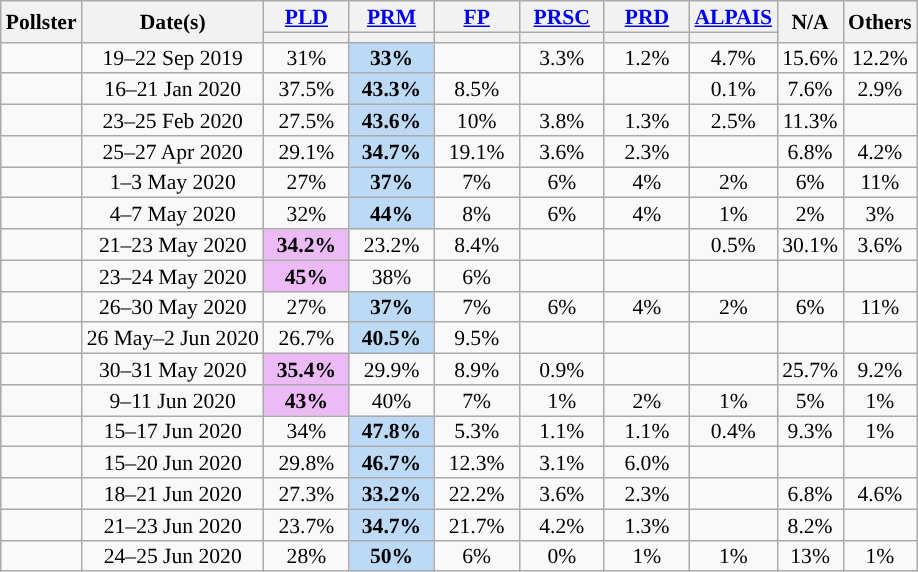<table class="wikitable sortable" style="text-align:center;font-size:90%;line-height:14px;">
<tr>
<th rowspan="2">Pollster</th>
<th rowspan="2">Date(s)</th>
<th style="width:50px;"><a href='#'>PLD</a></th>
<th style="width:50px;"><a href='#'>PRM</a></th>
<th style="width:50px;"><a href='#'>FP</a></th>
<th style="width:50px;"><a href='#'>PRSC</a></th>
<th style="width:50px;"><a href='#'>PRD</a></th>
<th style="width:50px;"><a href='#'>ALPAIS</a></th>
<th rowspan="2">N/A</th>
<th rowspan="2">Others</th>
</tr>
<tr>
<th style="background:"></th>
<th style="background:"></th>
<th style="background:"></th>
<th style="background:"></th>
<th style="background:"></th>
<th style="background:"></th>
</tr>
<tr>
<td></td>
<td>19–22 Sep 2019</td>
<td>31%</td>
<td style="background:#BCDAF5;"><strong>33%</strong></td>
<td></td>
<td>3.3%</td>
<td>1.2%</td>
<td>4.7%</td>
<td>15.6%</td>
<td>12.2%</td>
</tr>
<tr>
<td></td>
<td>16–21 Jan 2020</td>
<td>37.5%</td>
<td style="background:#BCDAF5;"><strong>43.3%</strong></td>
<td>8.5%</td>
<td></td>
<td></td>
<td>0.1%</td>
<td>7.6%</td>
<td>2.9%</td>
</tr>
<tr>
<td></td>
<td>23–25 Feb 2020</td>
<td>27.5%</td>
<td style="background:#BCDAF5;"><strong>43.6%</strong></td>
<td>10%</td>
<td>3.8%</td>
<td>1.3%</td>
<td>2.5%</td>
<td>11.3%</td>
<td></td>
</tr>
<tr>
<td></td>
<td>25–27 Apr 2020</td>
<td>29.1%</td>
<td style="background:#BCDAF5;"><strong>34.7%</strong></td>
<td>19.1%</td>
<td>3.6%</td>
<td>2.3%</td>
<td></td>
<td>6.8%</td>
<td>4.2%</td>
</tr>
<tr>
<td></td>
<td>1–3 May 2020</td>
<td>27%</td>
<td style="background:#BCDAF5;"><strong>37%</strong></td>
<td>7%</td>
<td>6%</td>
<td>4%</td>
<td>2%</td>
<td>6%</td>
<td>11%</td>
</tr>
<tr>
<td></td>
<td>4–7 May 2020</td>
<td>32%</td>
<td style="background:#BCDAF5;"><strong>44%</strong></td>
<td>8%</td>
<td>6%</td>
<td>4%</td>
<td>1%</td>
<td>2%</td>
<td>3%</td>
</tr>
<tr>
<td></td>
<td>21–23 May 2020</td>
<td style="background:#ECBAF5;"><strong>34.2%</strong></td>
<td>23.2%</td>
<td>8.4%</td>
<td></td>
<td></td>
<td>0.5%</td>
<td>30.1%</td>
<td>3.6%</td>
</tr>
<tr>
<td></td>
<td>23–24 May 2020</td>
<td style="background:#ECBAF5;"><strong>45%</strong></td>
<td>38%</td>
<td>6%</td>
<td></td>
<td></td>
<td></td>
<td></td>
<td></td>
</tr>
<tr>
<td></td>
<td>26–30 May 2020</td>
<td>27%</td>
<td style="background:#BCDAF5;"><strong>37%</strong></td>
<td>7%</td>
<td>6%</td>
<td>4%</td>
<td>2%</td>
<td>6%</td>
<td>11%</td>
</tr>
<tr>
<td></td>
<td>26 May–2 Jun 2020</td>
<td>26.7%</td>
<td style="background:#BCDAF5;"><strong>40.5%</strong></td>
<td>9.5%</td>
<td></td>
<td></td>
<td></td>
<td></td>
<td></td>
</tr>
<tr>
<td></td>
<td>30–31 May 2020</td>
<td style="background:#ECBAF5;"><strong>35.4%</strong></td>
<td>29.9%</td>
<td>8.9%</td>
<td>0.9%</td>
<td></td>
<td></td>
<td>25.7%</td>
<td>9.2%</td>
</tr>
<tr>
<td></td>
<td>9–11 Jun 2020</td>
<td style="background:#ECBAF5;"><strong>43%</strong></td>
<td>40%</td>
<td>7%</td>
<td>1%</td>
<td>2%</td>
<td>1%</td>
<td>5%</td>
<td>1%</td>
</tr>
<tr>
<td></td>
<td>15–17 Jun 2020</td>
<td>34%</td>
<td style="background:#BCDAF5;"><strong>47.8%</strong></td>
<td>5.3%</td>
<td>1.1%</td>
<td>1.1%</td>
<td>0.4%</td>
<td>9.3%</td>
<td>1%</td>
</tr>
<tr>
<td></td>
<td>15–20 Jun 2020</td>
<td>29.8%</td>
<td style="background:#BCDAF5;"><strong>46.7%</strong></td>
<td>12.3%</td>
<td>3.1%</td>
<td>6.0%</td>
<td></td>
<td></td>
<td></td>
</tr>
<tr>
<td></td>
<td>18–21 Jun 2020</td>
<td>27.3%</td>
<td style="background:#BCDAF5;"><strong>33.2%</strong></td>
<td>22.2%</td>
<td>3.6%</td>
<td>2.3%</td>
<td></td>
<td>6.8%</td>
<td>4.6%</td>
</tr>
<tr>
<td></td>
<td>21–23 Jun 2020</td>
<td>23.7%</td>
<td style="background:#BCDAF5;"><strong>34.7%</strong></td>
<td>21.7%</td>
<td>4.2%</td>
<td>1.3%</td>
<td></td>
<td>8.2%</td>
<td></td>
</tr>
<tr>
<td></td>
<td>24–25 Jun 2020</td>
<td>28%</td>
<td style="background:#BCDAF5;"><strong>50%</strong></td>
<td>6%</td>
<td>0%</td>
<td>1%</td>
<td>1%</td>
<td>13%</td>
<td>1%</td>
</tr>
</table>
